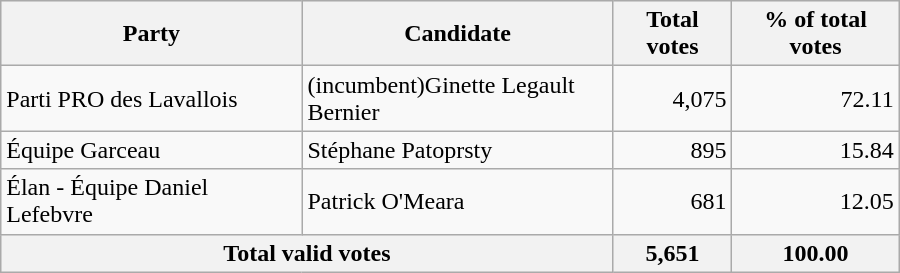<table style="width:600px;" class="wikitable">
<tr style="background-color:#E9E9E9">
<th colspan="2" style="width: 200px">Party</th>
<th colspan="1" style="width: 200px">Candidate</th>
<th align="right">Total votes</th>
<th align="right">% of total votes</th>
</tr>
<tr>
<td colspan="2" align="left">Parti PRO des Lavallois</td>
<td align="left">(incumbent)Ginette Legault Bernier</td>
<td align="right">4,075</td>
<td align="right">72.11</td>
</tr>
<tr>
<td colspan="2" align="left">Équipe Garceau</td>
<td align="left">Stéphane Patoprsty</td>
<td align="right">895</td>
<td align="right">15.84</td>
</tr>
<tr>
<td colspan="2" align="left">Élan - Équipe Daniel Lefebvre</td>
<td align="left">Patrick O'Meara</td>
<td align="right">681</td>
<td align="right">12.05</td>
</tr>
<tr bgcolor="#EEEEEE">
<th colspan="3"  align="left">Total valid votes</th>
<th align="right">5,651</th>
<th align="right">100.00</th>
</tr>
</table>
